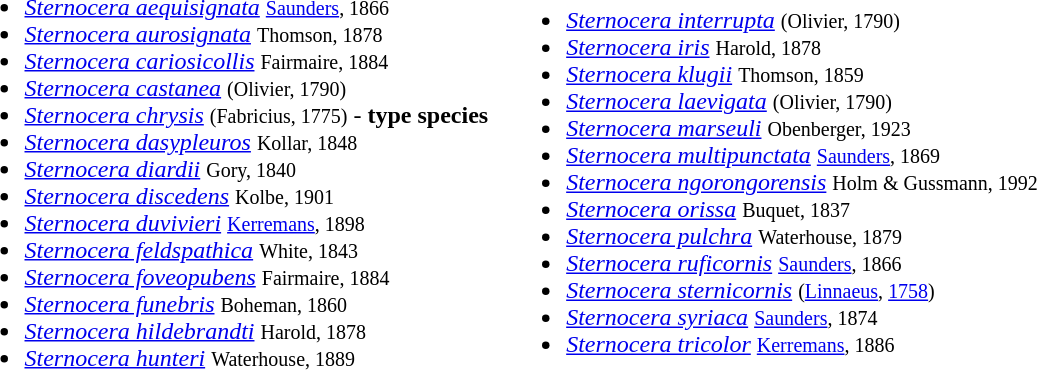<table border="0" cellpadding="05">
<tr>
<td><br><ul><li><em><a href='#'>Sternocera aequisignata</a></em> <small><a href='#'>Saunders</a>, 1866</small></li><li><em><a href='#'>Sternocera aurosignata</a></em> <small>Thomson, 1878</small></li><li><em><a href='#'>Sternocera cariosicollis</a></em> <small>Fairmaire, 1884</small></li><li><em><a href='#'>Sternocera castanea</a></em> <small>(Olivier, 1790)</small></li><li><em><a href='#'>Sternocera chrysis</a></em> <small>(Fabricius, 1775)</small> - <strong>type species</strong></li><li><em><a href='#'>Sternocera dasypleuros</a></em> <small>Kollar, 1848</small></li><li><em><a href='#'>Sternocera diardii</a></em> <small>Gory, 1840</small></li><li><em><a href='#'>Sternocera discedens</a></em> <small>Kolbe, 1901</small></li><li><em><a href='#'>Sternocera duvivieri</a></em> <small><a href='#'>Kerremans</a>, 1898</small></li><li><em><a href='#'>Sternocera feldspathica</a></em> <small>White, 1843</small></li><li><em><a href='#'>Sternocera foveopubens</a></em> <small>Fairmaire, 1884</small></li><li><em><a href='#'>Sternocera funebris</a></em> <small>Boheman, 1860</small></li><li><em><a href='#'>Sternocera hildebrandti</a></em> <small>Harold, 1878</small></li><li><em><a href='#'>Sternocera hunteri</a></em> <small>Waterhouse, 1889</small></li></ul></td>
<td><br><ul><li><em><a href='#'>Sternocera interrupta</a></em> <small>(Olivier, 1790)</small></li><li><em><a href='#'>Sternocera iris</a></em> <small>Harold, 1878</small></li><li><em><a href='#'>Sternocera klugii</a></em> <small>Thomson, 1859</small></li><li><em><a href='#'>Sternocera laevigata</a></em> <small>(Olivier, 1790)</small></li><li><em><a href='#'>Sternocera marseuli</a></em> <small>Obenberger, 1923</small></li><li><em><a href='#'>Sternocera multipunctata</a></em> <small><a href='#'>Saunders</a>, 1869</small></li><li><em><a href='#'>Sternocera ngorongorensis</a></em> <small>Holm & Gussmann, 1992</small></li><li><em><a href='#'>Sternocera orissa</a></em> <small>Buquet, 1837</small></li><li><em><a href='#'>Sternocera pulchra</a></em> <small>Waterhouse, 1879</small></li><li><em><a href='#'>Sternocera ruficornis</a></em> <small><a href='#'>Saunders</a>, 1866</small></li><li><em><a href='#'>Sternocera sternicornis</a></em> <small>(<a href='#'>Linnaeus</a>, <a href='#'>1758</a>)</small></li><li><em><a href='#'>Sternocera syriaca</a></em> <small><a href='#'>Saunders</a>, 1874</small></li><li><em><a href='#'>Sternocera tricolor</a></em> <small><a href='#'>Kerremans</a>, 1886</small></li></ul></td>
</tr>
</table>
